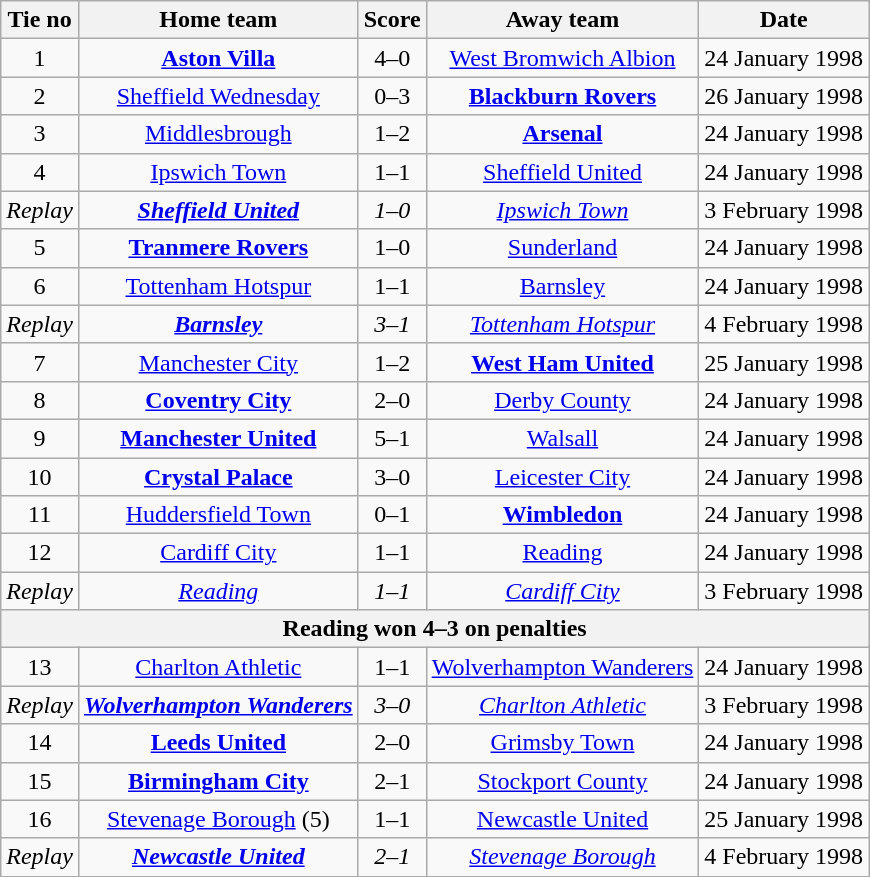<table class="wikitable" style="text-align: center">
<tr>
<th>Tie no</th>
<th>Home team</th>
<th>Score</th>
<th>Away team</th>
<th>Date</th>
</tr>
<tr>
<td>1</td>
<td><strong><a href='#'>Aston Villa</a></strong></td>
<td>4–0</td>
<td><a href='#'>West Bromwich Albion</a></td>
<td>24 January 1998</td>
</tr>
<tr>
<td>2</td>
<td><a href='#'>Sheffield Wednesday</a></td>
<td>0–3</td>
<td><strong><a href='#'>Blackburn Rovers</a></strong></td>
<td>26 January 1998</td>
</tr>
<tr>
<td>3</td>
<td><a href='#'>Middlesbrough</a></td>
<td>1–2</td>
<td><strong><a href='#'>Arsenal</a></strong></td>
<td>24 January 1998</td>
</tr>
<tr>
<td>4</td>
<td><a href='#'>Ipswich Town</a></td>
<td>1–1</td>
<td><a href='#'>Sheffield United</a></td>
<td>24 January 1998</td>
</tr>
<tr>
<td><em>Replay</em></td>
<td><strong><em><a href='#'>Sheffield United</a></em></strong></td>
<td><em>1–0</em></td>
<td><em><a href='#'>Ipswich Town</a></em></td>
<td>3 February 1998</td>
</tr>
<tr>
<td>5</td>
<td><strong><a href='#'>Tranmere Rovers</a></strong></td>
<td>1–0</td>
<td><a href='#'>Sunderland</a></td>
<td>24 January 1998</td>
</tr>
<tr>
<td>6</td>
<td><a href='#'>Tottenham Hotspur</a></td>
<td>1–1</td>
<td><a href='#'>Barnsley</a></td>
<td>24 January 1998</td>
</tr>
<tr>
<td><em>Replay</em></td>
<td><strong><em><a href='#'>Barnsley</a></em></strong></td>
<td><em>3–1</em></td>
<td><em><a href='#'>Tottenham Hotspur</a></em></td>
<td>4 February 1998</td>
</tr>
<tr>
<td>7</td>
<td><a href='#'>Manchester City</a></td>
<td>1–2</td>
<td><strong><a href='#'>West Ham United</a></strong></td>
<td>25 January 1998</td>
</tr>
<tr>
<td>8</td>
<td><strong><a href='#'>Coventry City</a></strong></td>
<td>2–0</td>
<td><a href='#'>Derby County</a></td>
<td>24 January 1998</td>
</tr>
<tr>
<td>9</td>
<td><strong><a href='#'>Manchester United</a></strong></td>
<td>5–1</td>
<td><a href='#'>Walsall</a></td>
<td>24 January 1998</td>
</tr>
<tr>
<td>10</td>
<td><strong><a href='#'>Crystal Palace</a></strong></td>
<td>3–0</td>
<td><a href='#'>Leicester City</a></td>
<td>24 January 1998</td>
</tr>
<tr>
<td>11</td>
<td><a href='#'>Huddersfield Town</a></td>
<td>0–1</td>
<td><strong><a href='#'>Wimbledon</a></strong></td>
<td>24 January 1998</td>
</tr>
<tr>
<td>12</td>
<td><a href='#'>Cardiff City</a></td>
<td>1–1</td>
<td><a href='#'>Reading</a></td>
<td>24 January 1998</td>
</tr>
<tr>
<td><em>Replay</em></td>
<td><em><a href='#'>Reading</a></em></td>
<td><em>1–1</em></td>
<td><em><a href='#'>Cardiff City</a></em></td>
<td>3 February 1998</td>
</tr>
<tr>
<th colspan=5>Reading won 4–3 on penalties</th>
</tr>
<tr>
<td>13</td>
<td><a href='#'>Charlton Athletic</a></td>
<td>1–1</td>
<td><a href='#'>Wolverhampton Wanderers</a></td>
<td>24 January 1998</td>
</tr>
<tr>
<td><em>Replay</em></td>
<td><strong><em><a href='#'>Wolverhampton Wanderers</a></em></strong></td>
<td><em>3–0</em></td>
<td><em><a href='#'>Charlton Athletic</a></em></td>
<td>3 February 1998</td>
</tr>
<tr>
<td>14</td>
<td><strong><a href='#'>Leeds United</a></strong></td>
<td>2–0</td>
<td><a href='#'>Grimsby Town</a></td>
<td>24 January 1998</td>
</tr>
<tr>
<td>15</td>
<td><strong><a href='#'>Birmingham City</a></strong></td>
<td>2–1</td>
<td><a href='#'>Stockport County</a></td>
<td>24 January 1998</td>
</tr>
<tr>
<td>16</td>
<td><a href='#'>Stevenage Borough</a> (5)</td>
<td>1–1</td>
<td><a href='#'>Newcastle United</a></td>
<td>25 January 1998</td>
</tr>
<tr>
<td><em>Replay</em></td>
<td><strong><em><a href='#'>Newcastle United</a></em></strong></td>
<td><em>2–1</em></td>
<td><em><a href='#'>Stevenage Borough</a></em></td>
<td>4 February 1998</td>
</tr>
<tr>
</tr>
</table>
